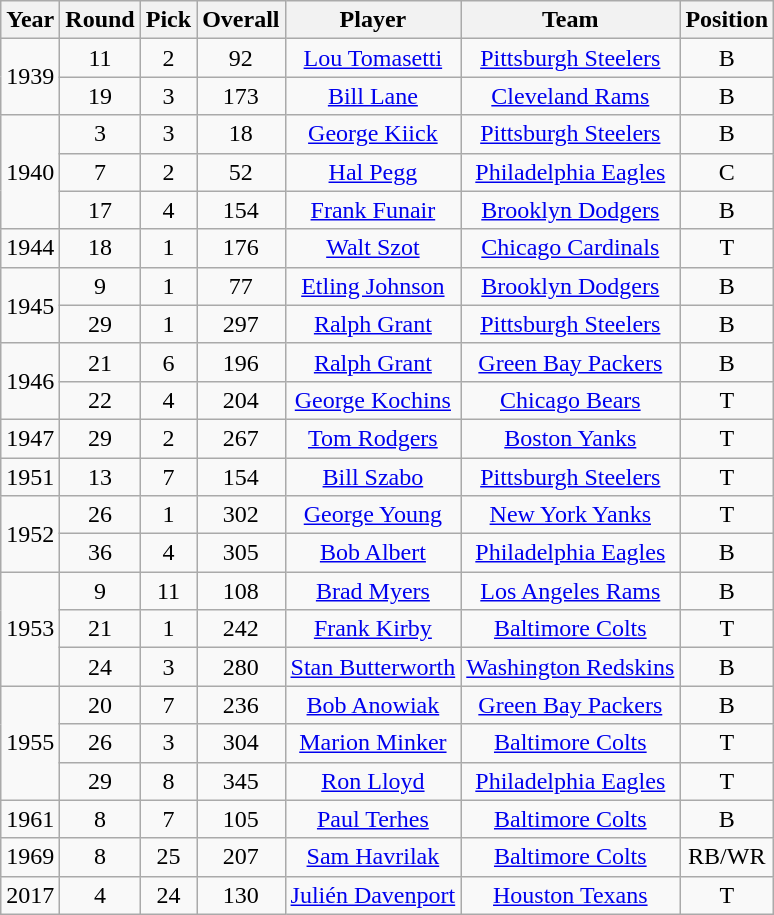<table class="wikitable sortable" style="text-align: center;">
<tr>
<th>Year</th>
<th>Round</th>
<th>Pick</th>
<th>Overall</th>
<th>Player</th>
<th>Team</th>
<th>Position</th>
</tr>
<tr>
<td rowspan="2">1939</td>
<td>11</td>
<td>2</td>
<td>92</td>
<td><a href='#'>Lou Tomasetti</a></td>
<td><a href='#'>Pittsburgh Steelers</a></td>
<td>B</td>
</tr>
<tr>
<td>19</td>
<td>3</td>
<td>173</td>
<td><a href='#'>Bill Lane</a></td>
<td><a href='#'>Cleveland Rams</a></td>
<td>B</td>
</tr>
<tr>
<td rowspan="3">1940</td>
<td>3</td>
<td>3</td>
<td>18</td>
<td><a href='#'>George Kiick</a></td>
<td><a href='#'>Pittsburgh Steelers</a></td>
<td>B</td>
</tr>
<tr>
<td>7</td>
<td>2</td>
<td>52</td>
<td><a href='#'>Hal Pegg</a></td>
<td><a href='#'>Philadelphia Eagles</a></td>
<td>C</td>
</tr>
<tr>
<td>17</td>
<td>4</td>
<td>154</td>
<td><a href='#'>Frank Funair</a></td>
<td><a href='#'>Brooklyn Dodgers</a></td>
<td>B</td>
</tr>
<tr>
<td>1944</td>
<td>18</td>
<td>1</td>
<td>176</td>
<td><a href='#'>Walt Szot</a></td>
<td><a href='#'>Chicago Cardinals</a></td>
<td>T</td>
</tr>
<tr>
<td rowspan="2">1945</td>
<td>9</td>
<td>1</td>
<td>77</td>
<td><a href='#'>Etling Johnson</a></td>
<td><a href='#'>Brooklyn Dodgers</a></td>
<td>B</td>
</tr>
<tr>
<td>29</td>
<td>1</td>
<td>297</td>
<td><a href='#'>Ralph Grant</a></td>
<td><a href='#'>Pittsburgh Steelers</a></td>
<td>B</td>
</tr>
<tr>
<td rowspan="2">1946</td>
<td>21</td>
<td>6</td>
<td>196</td>
<td><a href='#'>Ralph Grant</a></td>
<td><a href='#'>Green Bay Packers</a></td>
<td>B</td>
</tr>
<tr>
<td>22</td>
<td>4</td>
<td>204</td>
<td><a href='#'>George Kochins</a></td>
<td><a href='#'>Chicago Bears</a></td>
<td>T</td>
</tr>
<tr>
<td>1947</td>
<td>29</td>
<td>2</td>
<td>267</td>
<td><a href='#'>Tom Rodgers</a></td>
<td><a href='#'>Boston Yanks</a></td>
<td>T</td>
</tr>
<tr>
<td>1951</td>
<td>13</td>
<td>7</td>
<td>154</td>
<td><a href='#'>Bill Szabo</a></td>
<td><a href='#'>Pittsburgh Steelers</a></td>
<td>T</td>
</tr>
<tr>
<td rowspan="2">1952</td>
<td>26</td>
<td>1</td>
<td>302</td>
<td><a href='#'>George Young</a></td>
<td><a href='#'>New York Yanks</a></td>
<td>T</td>
</tr>
<tr>
<td>36</td>
<td>4</td>
<td>305</td>
<td><a href='#'>Bob Albert</a></td>
<td><a href='#'>Philadelphia Eagles</a></td>
<td>B</td>
</tr>
<tr>
<td rowspan="3">1953</td>
<td>9</td>
<td>11</td>
<td>108</td>
<td><a href='#'>Brad Myers</a></td>
<td><a href='#'>Los Angeles Rams</a></td>
<td>B</td>
</tr>
<tr>
<td>21</td>
<td>1</td>
<td>242</td>
<td><a href='#'>Frank Kirby</a></td>
<td><a href='#'>Baltimore Colts</a></td>
<td>T</td>
</tr>
<tr>
<td>24</td>
<td>3</td>
<td>280</td>
<td><a href='#'>Stan Butterworth</a></td>
<td><a href='#'>Washington Redskins</a></td>
<td>B</td>
</tr>
<tr>
<td rowspan="3">1955</td>
<td>20</td>
<td>7</td>
<td>236</td>
<td><a href='#'>Bob Anowiak</a></td>
<td><a href='#'>Green Bay Packers</a></td>
<td>B</td>
</tr>
<tr>
<td>26</td>
<td>3</td>
<td>304</td>
<td><a href='#'>Marion Minker</a></td>
<td><a href='#'>Baltimore Colts</a></td>
<td>T</td>
</tr>
<tr>
<td>29</td>
<td>8</td>
<td>345</td>
<td><a href='#'>Ron Lloyd</a></td>
<td><a href='#'>Philadelphia Eagles</a></td>
<td>T</td>
</tr>
<tr>
<td>1961</td>
<td>8</td>
<td>7</td>
<td>105</td>
<td><a href='#'>Paul Terhes</a></td>
<td><a href='#'>Baltimore Colts</a></td>
<td>B</td>
</tr>
<tr>
<td>1969</td>
<td>8</td>
<td>25</td>
<td>207</td>
<td><a href='#'>Sam Havrilak</a></td>
<td><a href='#'>Baltimore Colts</a></td>
<td>RB/WR</td>
</tr>
<tr>
<td>2017</td>
<td>4</td>
<td>24</td>
<td>130</td>
<td><a href='#'>Julién Davenport</a></td>
<td><a href='#'>Houston Texans</a></td>
<td>T</td>
</tr>
</table>
